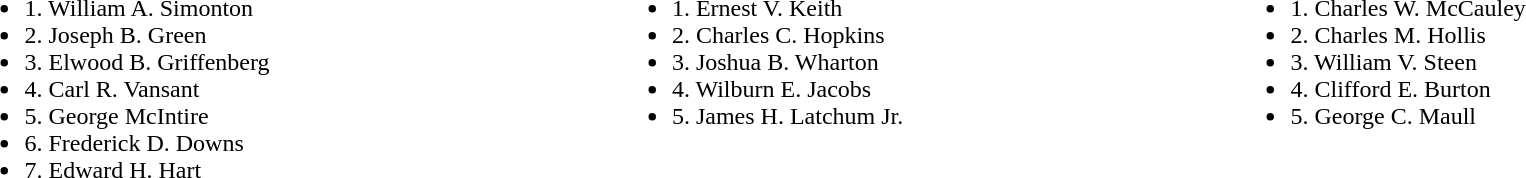<table width=100%>
<tr valign=top>
<td><br><ul><li>1. William A. Simonton</li><li>2. Joseph B. Green</li><li>3. Elwood B. Griffenberg</li><li>4. Carl R. Vansant</li><li>5. George McIntire</li><li>6. Frederick D. Downs</li><li>7. Edward H. Hart</li></ul></td>
<td><br><ul><li>1. Ernest V. Keith</li><li>2. Charles C. Hopkins</li><li>3. Joshua B. Wharton</li><li>4. Wilburn E. Jacobs</li><li>5. James H. Latchum Jr.</li></ul></td>
<td><br><ul><li>1. Charles W. McCauley</li><li>2. Charles M. Hollis</li><li>3. William V. Steen</li><li>4. Clifford E. Burton</li><li>5. George C. Maull</li></ul></td>
</tr>
</table>
